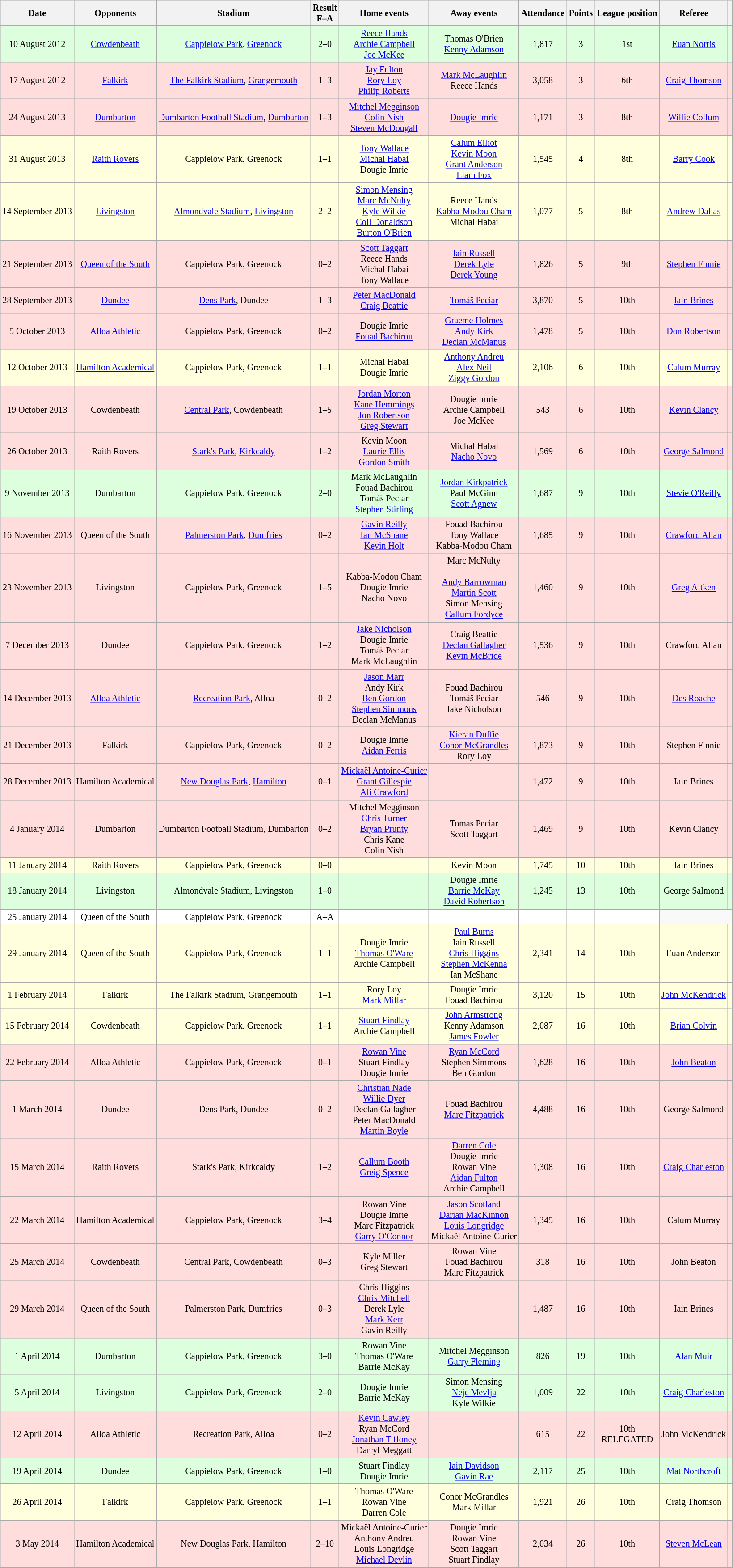<table class="wikitable" style="border-collapse:collapse; text-align:center; font-size:smaller;">
<tr style="background:#f0f6ff;">
<th>Date</th>
<th>Opponents</th>
<th>Stadium</th>
<th>Result <br> F–A</th>
<th>Home events</th>
<th>Away events</th>
<th>Attendance</th>
<th>Points</th>
<th>League position</th>
<th>Referee</th>
<th></th>
</tr>
<tr style="background:#dfd;">
<td>10 August 2012</td>
<td><a href='#'>Cowdenbeath</a></td>
<td><a href='#'>Cappielow Park</a>, <a href='#'>Greenock</a></td>
<td>2–0</td>
<td><a href='#'>Reece Hands</a>  <br> <a href='#'>Archie Campbell</a>  <br> <a href='#'>Joe McKee</a> </td>
<td>Thomas O'Brien  <br> <a href='#'>Kenny Adamson</a> </td>
<td>1,817</td>
<td>3</td>
<td>1st</td>
<td><a href='#'>Euan Norris</a></td>
<td></td>
</tr>
<tr style="background:#fdd;">
<td>17 August 2012</td>
<td><a href='#'>Falkirk</a></td>
<td><a href='#'>The Falkirk Stadium</a>, <a href='#'>Grangemouth</a></td>
<td>1–3</td>
<td><a href='#'>Jay Fulton</a>  <br> <a href='#'>Rory Loy</a>  <br> <a href='#'>Philip Roberts</a> </td>
<td><a href='#'>Mark McLaughlin</a>  <br> Reece Hands </td>
<td>3,058</td>
<td>3</td>
<td>6th </td>
<td><a href='#'>Craig Thomson</a></td>
<td></td>
</tr>
<tr style="background:#fdd;">
<td>24 August 2013</td>
<td><a href='#'>Dumbarton</a></td>
<td><a href='#'>Dumbarton Football Stadium</a>, <a href='#'>Dumbarton</a></td>
<td>1–3</td>
<td><a href='#'>Mitchel Megginson</a>  <br> <a href='#'>Colin Nish</a>  <br> <a href='#'>Steven McDougall</a> </td>
<td><a href='#'>Dougie Imrie</a> </td>
<td>1,171</td>
<td>3</td>
<td>8th </td>
<td><a href='#'>Willie Collum</a></td>
<td></td>
</tr>
<tr style="background:#ffd;">
<td>31 August 2013</td>
<td><a href='#'>Raith Rovers</a></td>
<td>Cappielow Park, Greenock</td>
<td>1–1</td>
<td><a href='#'>Tony Wallace</a>  <br> <a href='#'>Michal Habai</a>  <br> Dougie Imrie  </td>
<td><a href='#'>Calum Elliot</a>  <br> <a href='#'>Kevin Moon</a>  <br> <a href='#'>Grant Anderson</a>  <br> <a href='#'>Liam Fox</a> </td>
<td>1,545</td>
<td>4</td>
<td>8th </td>
<td><a href='#'>Barry Cook</a></td>
<td></td>
</tr>
<tr style="background:#ffd;">
<td>14 September 2013</td>
<td><a href='#'>Livingston</a></td>
<td><a href='#'>Almondvale Stadium</a>, <a href='#'>Livingston</a></td>
<td>2–2</td>
<td><a href='#'>Simon Mensing</a>  <br> <a href='#'>Marc McNulty</a>   <br> <a href='#'>Kyle Wilkie</a>  <br> <a href='#'>Coll Donaldson</a>  <br> <a href='#'>Burton O'Brien</a> </td>
<td>Reece Hands  <br> <a href='#'>Kabba-Modou Cham</a>  <br> Michal Habai </td>
<td>1,077</td>
<td>5</td>
<td>8th </td>
<td><a href='#'>Andrew Dallas</a></td>
<td></td>
</tr>
<tr style="background:#fdd;">
<td>21 September 2013</td>
<td><a href='#'>Queen of the South</a></td>
<td>Cappielow Park, Greenock</td>
<td>0–2</td>
<td><a href='#'>Scott Taggart</a>  <br> Reece Hands  <br> Michal Habai  <br> Tony Wallace </td>
<td><a href='#'>Iain Russell</a>   <br> <a href='#'>Derek Lyle</a>  <br> <a href='#'>Derek Young</a> </td>
<td>1,826</td>
<td>5</td>
<td>9th </td>
<td><a href='#'>Stephen Finnie</a></td>
<td></td>
</tr>
<tr style="background:#fdd;">
<td>28 September 2013</td>
<td><a href='#'>Dundee</a></td>
<td><a href='#'>Dens Park</a>, Dundee</td>
<td>1–3</td>
<td><a href='#'>Peter MacDonald</a>  <br> <a href='#'>Craig Beattie</a> </td>
<td><a href='#'>Tomáš Peciar</a> </td>
<td>3,870</td>
<td>5</td>
<td>10th </td>
<td><a href='#'>Iain Brines</a></td>
<td></td>
</tr>
<tr style="background:#fdd;">
<td>5 October 2013</td>
<td><a href='#'>Alloa Athletic</a></td>
<td>Cappielow Park, Greenock</td>
<td>0–2</td>
<td>Dougie Imrie  <br> <a href='#'>Fouad Bachirou</a> </td>
<td><a href='#'>Graeme Holmes</a>  <br> <a href='#'>Andy Kirk</a>  <br> <a href='#'>Declan McManus</a> </td>
<td>1,478</td>
<td>5</td>
<td>10th </td>
<td><a href='#'>Don Robertson</a></td>
<td></td>
</tr>
<tr style="background:#ffd;">
<td>12 October 2013</td>
<td><a href='#'>Hamilton Academical</a></td>
<td>Cappielow Park, Greenock</td>
<td>1–1</td>
<td>Michal Habai   <br> Dougie Imrie </td>
<td><a href='#'>Anthony Andreu</a>  <br> <a href='#'>Alex Neil</a>  <br> <a href='#'>Ziggy Gordon</a> </td>
<td>2,106</td>
<td>6</td>
<td>10th </td>
<td><a href='#'>Calum Murray</a></td>
<td></td>
</tr>
<tr style="background:#fdd;">
<td>19 October 2013</td>
<td>Cowdenbeath</td>
<td><a href='#'>Central Park</a>, Cowdenbeath</td>
<td>1–5</td>
<td><a href='#'>Jordan Morton</a>  <br> <a href='#'>Kane Hemmings</a>  <br> <a href='#'>Jon Robertson</a>  <br> <a href='#'>Greg Stewart</a> </td>
<td>Dougie Imrie   <br> Archie Campbell  <br> Joe McKee </td>
<td>543</td>
<td>6</td>
<td>10th </td>
<td><a href='#'>Kevin Clancy</a></td>
<td></td>
</tr>
<tr style="background:#fdd;">
<td>26 October 2013</td>
<td>Raith Rovers</td>
<td><a href='#'>Stark's Park</a>, <a href='#'>Kirkcaldy</a></td>
<td>1–2</td>
<td>Kevin Moon  <br> <a href='#'>Laurie Ellis</a>  <br> <a href='#'>Gordon Smith</a>  </td>
<td>Michal Habai  <br> <a href='#'>Nacho Novo</a>  </td>
<td>1,569</td>
<td>6</td>
<td>10th </td>
<td><a href='#'>George Salmond</a></td>
<td></td>
</tr>
<tr style="background:#dfd;">
<td>9 November 2013</td>
<td>Dumbarton</td>
<td>Cappielow Park, Greenock</td>
<td>2–0</td>
<td>Mark McLaughlin  <br> Fouad Bachirou  <br> Tomáš Peciar  <br> <a href='#'>Stephen Stirling</a> </td>
<td><a href='#'>Jordan Kirkpatrick</a>  <br> Paul McGinn  <br> <a href='#'>Scott Agnew</a> </td>
<td>1,687</td>
<td>9</td>
<td>10th </td>
<td><a href='#'>Stevie O'Reilly</a></td>
<td></td>
</tr>
<tr style="background:#fdd;">
<td>16 November 2013</td>
<td>Queen of the South</td>
<td><a href='#'>Palmerston Park</a>, <a href='#'>Dumfries</a></td>
<td>0–2</td>
<td><a href='#'>Gavin Reilly</a>  <br> <a href='#'>Ian McShane</a>  <br> <a href='#'>Kevin Holt</a> </td>
<td>Fouad Bachirou  <br> Tony Wallace  <br> Kabba-Modou Cham </td>
<td>1,685</td>
<td>9</td>
<td>10th </td>
<td><a href='#'>Crawford Allan</a></td>
<td></td>
</tr>
<tr style="background:#fdd;">
<td>23 November 2013</td>
<td>Livingston</td>
<td>Cappielow Park, Greenock</td>
<td>1–5</td>
<td>Kabba-Modou Cham  <br> Dougie Imrie  <br> Nacho Novo </td>
<td>Marc McNulty <br> <br> <a href='#'>Andy Barrowman</a>  <br> <a href='#'>Martin Scott</a>  <br> Simon Mensing  <br> <a href='#'>Callum Fordyce</a> </td>
<td>1,460</td>
<td>9</td>
<td>10th </td>
<td><a href='#'>Greg Aitken</a></td>
<td></td>
</tr>
<tr style="background:#fdd;">
<td>7 December 2013</td>
<td>Dundee</td>
<td>Cappielow Park, Greenock</td>
<td>1–2</td>
<td><a href='#'>Jake Nicholson</a>  <br> Dougie Imrie  <br> Tomáš Peciar  <br> Mark McLaughlin </td>
<td>Craig Beattie  <br> <a href='#'>Declan Gallagher</a>  <br> <a href='#'>Kevin McBride</a> </td>
<td>1,536</td>
<td>9</td>
<td>10th </td>
<td>Crawford Allan</td>
<td></td>
</tr>
<tr style="background:#fdd;">
<td>14 December 2013</td>
<td><a href='#'>Alloa Athletic</a></td>
<td><a href='#'>Recreation Park</a>, Alloa</td>
<td>0–2</td>
<td><a href='#'>Jason Marr</a>  <br> Andy Kirk  <br> <a href='#'>Ben Gordon</a>  <br> <a href='#'>Stephen Simmons</a>  <br> Declan McManus </td>
<td>Fouad Bachirou  <br> Tomáš Peciar  <br> Jake Nicholson </td>
<td>546</td>
<td>9</td>
<td>10th </td>
<td><a href='#'>Des Roache</a></td>
<td></td>
</tr>
<tr style="background:#fdd;">
<td>21 December 2013</td>
<td>Falkirk</td>
<td>Cappielow Park, Greenock</td>
<td>0–2</td>
<td>Dougie Imrie  <br> <a href='#'>Aidan Ferris</a> </td>
<td><a href='#'>Kieran Duffie</a>  <br> <a href='#'>Conor McGrandles</a>  <br> Rory Loy </td>
<td>1,873</td>
<td>9</td>
<td>10th </td>
<td>Stephen Finnie</td>
<td></td>
</tr>
<tr style="background:#fdd;">
<td>28 December 2013</td>
<td>Hamilton Academical</td>
<td><a href='#'>New Douglas Park</a>, <a href='#'>Hamilton</a></td>
<td>0–1</td>
<td><a href='#'>Mickaël Antoine-Curier</a>  <br> <a href='#'>Grant Gillespie</a>  <br> <a href='#'>Ali Crawford</a> </td>
<td></td>
<td>1,472</td>
<td>9</td>
<td>10th </td>
<td>Iain Brines</td>
<td></td>
</tr>
<tr style="background:#fdd;">
<td>4 January 2014</td>
<td>Dumbarton</td>
<td>Dumbarton Football Stadium, Dumbarton</td>
<td>0–2</td>
<td>Mitchel Megginson  <br> <a href='#'>Chris Turner</a>  <br> <a href='#'>Bryan Prunty</a>  <br> Chris Kane  <br> Colin Nish </td>
<td>Tomas Peciar  <br> Scott Taggart </td>
<td>1,469</td>
<td>9</td>
<td>10th </td>
<td>Kevin Clancy</td>
<td></td>
</tr>
<tr style="background:#ffd;">
<td>11 January 2014</td>
<td>Raith Rovers</td>
<td>Cappielow Park, Greenock</td>
<td>0–0</td>
<td></td>
<td>Kevin Moon </td>
<td>1,745</td>
<td>10</td>
<td>10th </td>
<td>Iain Brines</td>
<td></td>
</tr>
<tr style="background:#dfd;">
<td>18 January 2014</td>
<td>Livingston</td>
<td>Almondvale Stadium, Livingston</td>
<td>1–0</td>
<td></td>
<td>Dougie Imrie  <br> <a href='#'>Barrie McKay</a>  <br> <a href='#'>David Robertson</a> </td>
<td>1,245</td>
<td>13</td>
<td>10th </td>
<td>George Salmond</td>
<td></td>
</tr>
<tr style="background:#fff;">
<td>25 January 2014</td>
<td>Queen of the South</td>
<td>Cappielow Park, Greenock</td>
<td>A–A</td>
<td></td>
<td></td>
<td></td>
<td></td>
<td></td>
</tr>
<tr style="background:#ffd;">
<td>29 January 2014</td>
<td>Queen of the South</td>
<td>Cappielow Park, Greenock</td>
<td>1–1</td>
<td>Dougie Imrie  <br> <a href='#'>Thomas O'Ware</a>  <br> Archie Campbell </td>
<td><a href='#'>Paul Burns</a>  <br> Iain Russell   <br> <a href='#'>Chris Higgins</a>  <br> <a href='#'>Stephen McKenna</a>  <br> Ian McShane </td>
<td>2,341</td>
<td>14</td>
<td>10th </td>
<td>Euan Anderson</td>
<td></td>
</tr>
<tr style="background:#ffd;">
<td>1 February 2014</td>
<td>Falkirk</td>
<td>The Falkirk Stadium, Grangemouth</td>
<td>1–1</td>
<td>Rory Loy  <br> <a href='#'>Mark Millar</a>  </td>
<td>Dougie Imrie  <br> Fouad Bachirou </td>
<td>3,120</td>
<td>15</td>
<td>10th </td>
<td><a href='#'>John McKendrick</a></td>
<td></td>
</tr>
<tr style="background:#ffd;">
<td>15 February 2014</td>
<td>Cowdenbeath</td>
<td>Cappielow Park, Greenock</td>
<td>1–1</td>
<td><a href='#'>Stuart Findlay</a>  <br> Archie Campbell </td>
<td><a href='#'>John Armstrong</a>  <br> Kenny Adamson  <br> <a href='#'>James Fowler</a> </td>
<td>2,087</td>
<td>16</td>
<td>10th </td>
<td><a href='#'>Brian Colvin</a></td>
<td></td>
</tr>
<tr style="background:#fdd;">
<td>22 February 2014</td>
<td>Alloa Athletic</td>
<td>Cappielow Park, Greenock</td>
<td>0–1</td>
<td><a href='#'>Rowan Vine</a>  <br> Stuart Findlay  <br> Dougie Imrie </td>
<td><a href='#'>Ryan McCord</a>  <br> Stephen Simmons  <br> Ben Gordon </td>
<td>1,628</td>
<td>16</td>
<td>10th </td>
<td><a href='#'>John Beaton</a></td>
<td></td>
</tr>
<tr style="background:#fdd;">
<td>1 March 2014</td>
<td>Dundee</td>
<td>Dens Park, Dundee</td>
<td>0–2</td>
<td><a href='#'>Christian Nadé</a>   <br> <a href='#'>Willie Dyer</a>  <br> Declan Gallagher  <br> Peter MacDonald  <br> <a href='#'>Martin Boyle</a> </td>
<td>Fouad Bachirou  <br> <a href='#'>Marc Fitzpatrick</a> </td>
<td>4,488</td>
<td>16</td>
<td>10th </td>
<td>George Salmond</td>
<td></td>
</tr>
<tr style="background:#fdd;">
<td>15 March 2014</td>
<td>Raith Rovers</td>
<td>Stark's Park, Kirkcaldy</td>
<td>1–2</td>
<td><a href='#'>Callum Booth</a>  <br> <a href='#'>Greig Spence</a>  </td>
<td><a href='#'>Darren Cole</a>  <br> Dougie Imrie  <br> Rowan Vine  <br> <a href='#'>Aidan Fulton</a>  <br> Archie Campbell </td>
<td>1,308</td>
<td>16</td>
<td>10th </td>
<td><a href='#'>Craig Charleston</a></td>
<td></td>
</tr>
<tr style="background:#fdd;">
<td>22 March 2014</td>
<td>Hamilton Academical</td>
<td>Cappielow Park, Greenock</td>
<td>3–4</td>
<td>Rowan Vine  <br> Dougie Imrie  <br> Marc Fitzpatrick  <br> <a href='#'>Garry O'Connor</a> </td>
<td><a href='#'>Jason Scotland</a>  <br> <a href='#'>Darian MacKinnon</a>  <br> <a href='#'>Louis Longridge</a>  <br> Mickaël Antoine-Curier </td>
<td>1,345</td>
<td>16</td>
<td>10th </td>
<td>Calum Murray</td>
<td></td>
</tr>
<tr style="background:#fdd;">
<td>25 March 2014</td>
<td>Cowdenbeath</td>
<td>Central Park, Cowdenbeath</td>
<td>0–3</td>
<td>Kyle Miller  <br> Greg Stewart </td>
<td>Rowan Vine  <br> Fouad Bachirou  <br> Marc Fitzpatrick </td>
<td>318</td>
<td>16</td>
<td>10th </td>
<td>John Beaton</td>
<td></td>
</tr>
<tr style="background:#fdd;">
<td>29 March 2014</td>
<td>Queen of the South</td>
<td>Palmerston Park, Dumfries</td>
<td>0–3</td>
<td>Chris Higgins  <br> <a href='#'>Chris Mitchell</a>  <br> Derek Lyle  <br> <a href='#'>Mark Kerr</a>  <br> Gavin Reilly </td>
<td></td>
<td>1,487</td>
<td>16</td>
<td>10th </td>
<td>Iain Brines</td>
<td></td>
</tr>
<tr style="background:#dfd;">
<td>1 April 2014</td>
<td>Dumbarton</td>
<td>Cappielow Park, Greenock</td>
<td>3–0</td>
<td>Rowan Vine  <br> Thomas O'Ware   <br> Barrie McKay </td>
<td>Mitchel Megginson  <br> <a href='#'>Garry Fleming</a> </td>
<td>826</td>
<td>19</td>
<td>10th </td>
<td><a href='#'>Alan Muir</a></td>
<td></td>
</tr>
<tr style="background:#dfd;">
<td>5 April 2014</td>
<td>Livingston</td>
<td>Cappielow Park, Greenock</td>
<td>2–0</td>
<td>Dougie Imrie  <br> Barrie McKay </td>
<td>Simon Mensing  <br> <a href='#'>Nejc Mevlja</a>  <br> Kyle Wilkie </td>
<td>1,009</td>
<td>22</td>
<td>10th </td>
<td><a href='#'>Craig Charleston</a></td>
<td></td>
</tr>
<tr style="background:#fdd;">
<td>12 April 2014</td>
<td>Alloa Athletic</td>
<td>Recreation Park, Alloa</td>
<td>0–2</td>
<td><a href='#'>Kevin Cawley</a>  <br> Ryan McCord  <br> <a href='#'>Jonathan Tiffoney</a>  <br> Darryl Meggatt </td>
<td></td>
<td>615</td>
<td>22</td>
<td>10th  <br> RELEGATED</td>
<td>John McKendrick</td>
<td></td>
</tr>
<tr style="background:#dfd;">
<td>19 April 2014</td>
<td>Dundee</td>
<td>Cappielow Park, Greenock</td>
<td>1–0</td>
<td>Stuart Findlay  <br> Dougie Imrie </td>
<td><a href='#'>Iain Davidson</a>  <br> <a href='#'>Gavin Rae</a> </td>
<td>2,117</td>
<td>25</td>
<td>10th </td>
<td><a href='#'>Mat Northcroft</a></td>
<td></td>
</tr>
<tr style="background:#ffd;">
<td>26 April 2014</td>
<td>Falkirk</td>
<td>Cappielow Park, Greenock</td>
<td>1–1</td>
<td>Thomas O'Ware  <br> Rowan Vine  <br> Darren Cole </td>
<td>Conor McGrandles  <br> Mark Millar </td>
<td>1,921</td>
<td>26</td>
<td>10th </td>
<td>Craig Thomson</td>
<td></td>
</tr>
<tr style="background:#fdd;">
<td>3 May 2014</td>
<td>Hamilton Academical</td>
<td>New Douglas Park, Hamilton</td>
<td>2–10</td>
<td>Mickaël Antoine-Curier  <br> Anthony Andreu   <br> Louis Longridge  <br> <a href='#'>Michael Devlin</a> </td>
<td>Dougie Imrie  <br> Rowan Vine   <br> Scott Taggart  <br> Stuart Findlay </td>
<td>2,034</td>
<td>26</td>
<td>10th </td>
<td><a href='#'>Steven McLean</a></td>
<td></td>
</tr>
</table>
